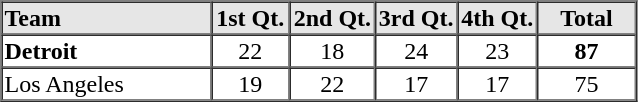<table border=1 cellspacing=0 width=425 style="margin-left:3em;">
<tr style="text-align:center; background-color:#e6e6e6;">
<th align=left width=16%>Team</th>
<th width=6%>1st Qt.</th>
<th width=6%>2nd Qt.</th>
<th width=6%>3rd Qt.</th>
<th width=6%>4th Qt.</th>
<th width=6%>Total</th>
</tr>
<tr style="text-align:center;">
<td align=left><strong>Detroit</strong></td>
<td>22</td>
<td>18</td>
<td>24</td>
<td>23</td>
<td><strong>87</strong></td>
</tr>
<tr style="text-align:center;">
<td align=left>Los Angeles</td>
<td>19</td>
<td>22</td>
<td>17</td>
<td>17</td>
<td>75</td>
</tr>
<tr style="text-align:center;">
</tr>
</table>
